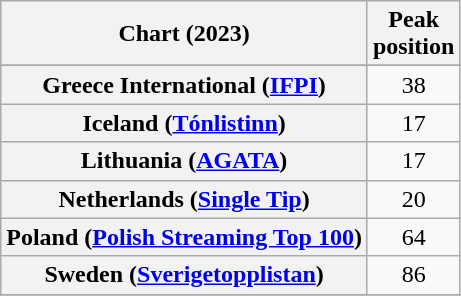<table class="wikitable sortable plainrowheaders" style="text-align:center">
<tr>
<th scope="col">Chart (2023)</th>
<th scope="col">Peak<br>position</th>
</tr>
<tr>
</tr>
<tr>
</tr>
<tr>
<th scope="row">Greece International (<a href='#'>IFPI</a>)</th>
<td>38</td>
</tr>
<tr>
<th scope="row">Iceland (<a href='#'>Tónlistinn</a>)</th>
<td>17</td>
</tr>
<tr>
<th scope="row">Lithuania (<a href='#'>AGATA</a>)</th>
<td>17</td>
</tr>
<tr>
<th scope="row">Netherlands (<a href='#'>Single Tip</a>)</th>
<td>20</td>
</tr>
<tr>
<th scope="row">Poland (<a href='#'>Polish Streaming Top 100</a>)</th>
<td>64</td>
</tr>
<tr>
<th scope="row">Sweden (<a href='#'>Sverigetopplistan</a>)</th>
<td>86</td>
</tr>
<tr>
</tr>
</table>
